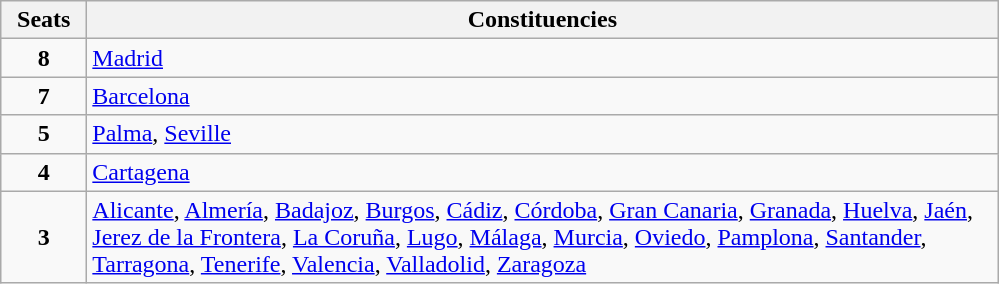<table class="wikitable" style="text-align:left;">
<tr>
<th width="50">Seats</th>
<th width="600">Constituencies</th>
</tr>
<tr>
<td align="center"><strong>8</strong></td>
<td><a href='#'>Madrid</a></td>
</tr>
<tr>
<td align="center"><strong>7</strong></td>
<td><a href='#'>Barcelona</a></td>
</tr>
<tr>
<td align="center"><strong>5</strong></td>
<td><a href='#'>Palma</a>, <a href='#'>Seville</a></td>
</tr>
<tr>
<td align="center"><strong>4</strong></td>
<td><a href='#'>Cartagena</a></td>
</tr>
<tr>
<td align="center"><strong>3</strong></td>
<td><a href='#'>Alicante</a>, <a href='#'>Almería</a>, <a href='#'>Badajoz</a>, <a href='#'>Burgos</a>, <a href='#'>Cádiz</a>, <a href='#'>Córdoba</a>, <a href='#'>Gran Canaria</a>, <a href='#'>Granada</a>, <a href='#'>Huelva</a>, <a href='#'>Jaén</a>, <a href='#'>Jerez de la Frontera</a>, <a href='#'>La Coruña</a>, <a href='#'>Lugo</a>, <a href='#'>Málaga</a>, <a href='#'>Murcia</a>, <a href='#'>Oviedo</a>, <a href='#'>Pamplona</a>, <a href='#'>Santander</a>, <a href='#'>Tarragona</a>, <a href='#'>Tenerife</a>, <a href='#'>Valencia</a>, <a href='#'>Valladolid</a>, <a href='#'>Zaragoza</a></td>
</tr>
</table>
